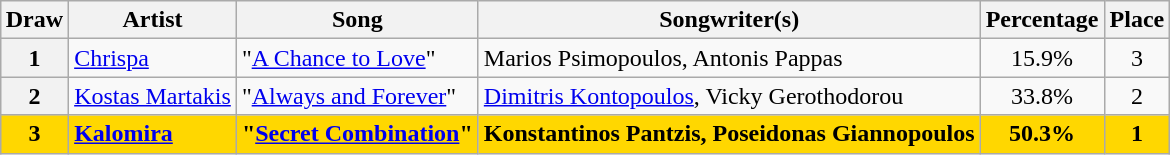<table class="sortable wikitable plainrowheaders" style="margin: 1em auto 1em auto; text-align:center">
<tr>
<th scope="col">Draw</th>
<th scope="col">Artist</th>
<th scope="col">Song</th>
<th scope="col">Songwriter(s)</th>
<th scope="col">Percentage</th>
<th scope="col">Place</th>
</tr>
<tr>
<th scope="row" style="text-align:center;">1</th>
<td style="text-align:left;"><a href='#'>Chrispa</a></td>
<td style="text-align:left;">"<a href='#'>A Chance to Love</a>"</td>
<td style="text-align:left;">Marios Psimopoulos, Antonis Pappas</td>
<td>15.9%</td>
<td>3</td>
</tr>
<tr>
<th scope="row" style="text-align:center;">2</th>
<td style="text-align:left;"><a href='#'>Kostas Martakis</a></td>
<td style="text-align:left;">"<a href='#'>Always and Forever</a>"</td>
<td style="text-align:left;"><a href='#'>Dimitris Kontopoulos</a>, Vicky Gerothodorou</td>
<td>33.8%</td>
<td>2</td>
</tr>
<tr style="background:gold; font-weight:bold;">
<th scope="row" style="text-align:center; background:gold; font-weight:bold;">3</th>
<td style="text-align:left;"><a href='#'>Kalomira</a></td>
<td style="text-align:left;">"<a href='#'>Secret Combination</a>"</td>
<td style="text-align:left;">Konstantinos Pantzis, Poseidonas Giannopoulos</td>
<td>50.3%</td>
<td>1</td>
</tr>
</table>
